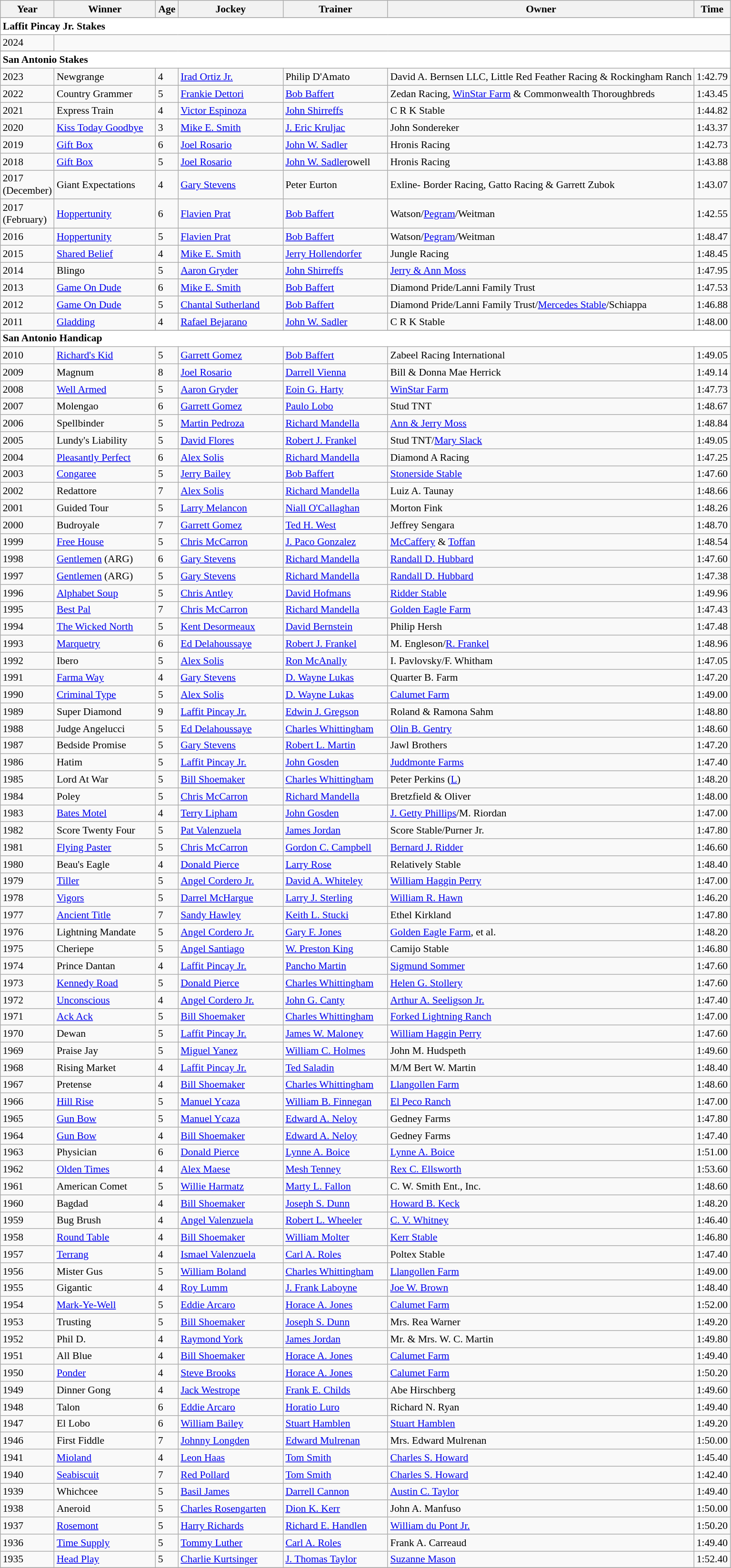<table class="wikitable sortable" style="font-size:90%">
<tr>
<th style="width:38px">Year<br></th>
<th style="width:135px">Winner<br></th>
<th style="width:25px">Age<br></th>
<th style="width:140px">Jockey<br></th>
<th style="width:140px">Trainer<br></th>
<th style=>Owner<br></th>
<th style="width:30px">Time<br></th>
</tr>
<tr>
</tr>
<tr style="background-color:white">
<td align="left" colspan=7><strong>Laffit Pincay Jr. Stakes</strong></td>
</tr>
<tr>
<td>2024</td>
</tr>
<tr>
</tr>
<tr style="background-color:white">
<td align="left" colspan=7><strong>San Antonio Stakes</strong></td>
</tr>
<tr>
<td>2023</td>
<td>Newgrange</td>
<td>4</td>
<td><a href='#'>Irad Ortiz Jr.</a></td>
<td>Philip D'Amato</td>
<td>David A. Bernsen LLC, Little Red Feather Racing & Rockingham Ranch</td>
<td>1:42.79</td>
</tr>
<tr>
<td>2022</td>
<td>Country Grammer</td>
<td>5</td>
<td><a href='#'>Frankie Dettori</a></td>
<td><a href='#'>Bob Baffert</a></td>
<td>Zedan Racing, <a href='#'>WinStar Farm</a> & Commonwealth Thoroughbreds</td>
<td>1:43.45</td>
</tr>
<tr>
<td>2021</td>
<td>Express Train</td>
<td>4</td>
<td><a href='#'>Victor Espinoza</a></td>
<td><a href='#'>John Shirreffs</a></td>
<td>C R K Stable</td>
<td>1:44.82</td>
</tr>
<tr>
<td>2020</td>
<td><a href='#'>Kiss Today Goodbye</a></td>
<td>3</td>
<td><a href='#'>Mike E. Smith</a></td>
<td><a href='#'>J. Eric Kruljac</a></td>
<td>John Sondereker</td>
<td>1:43.37</td>
</tr>
<tr>
<td>2019</td>
<td><a href='#'>Gift Box</a></td>
<td>6</td>
<td><a href='#'>Joel Rosario</a></td>
<td><a href='#'>John W. Sadler</a></td>
<td>Hronis Racing</td>
<td>1:42.73</td>
</tr>
<tr>
<td>2018</td>
<td><a href='#'>Gift Box</a></td>
<td>5</td>
<td><a href='#'>Joel Rosario</a></td>
<td><a href='#'>John W. Sadler</a>owell</td>
<td>Hronis Racing</td>
<td>1:43.88</td>
</tr>
<tr>
<td>2017 (December)</td>
<td>Giant Expectations</td>
<td>4</td>
<td><a href='#'>Gary Stevens</a></td>
<td>Peter Eurton</td>
<td>Exline- Border Racing, Gatto Racing & Garrett Zubok</td>
<td>1:43.07</td>
</tr>
<tr>
<td>2017 (February)</td>
<td><a href='#'>Hoppertunity</a></td>
<td>6</td>
<td><a href='#'>Flavien Prat</a></td>
<td><a href='#'>Bob Baffert</a></td>
<td>Watson/<a href='#'>Pegram</a>/Weitman</td>
<td>1:42.55</td>
</tr>
<tr>
<td>2016</td>
<td><a href='#'>Hoppertunity</a></td>
<td>5</td>
<td><a href='#'>Flavien Prat</a></td>
<td><a href='#'>Bob Baffert</a></td>
<td>Watson/<a href='#'>Pegram</a>/Weitman</td>
<td>1:48.47</td>
</tr>
<tr>
<td>2015</td>
<td><a href='#'>Shared Belief</a></td>
<td>4</td>
<td><a href='#'>Mike E. Smith</a></td>
<td><a href='#'>Jerry Hollendorfer</a></td>
<td>Jungle Racing</td>
<td>1:48.45</td>
</tr>
<tr>
<td>2014</td>
<td>Blingo</td>
<td>5</td>
<td><a href='#'>Aaron Gryder</a></td>
<td><a href='#'>John Shirreffs</a></td>
<td><a href='#'>Jerry & Ann Moss</a></td>
<td>1:47.95</td>
</tr>
<tr>
<td>2013</td>
<td><a href='#'>Game On Dude</a></td>
<td>6</td>
<td><a href='#'>Mike E. Smith</a></td>
<td><a href='#'>Bob Baffert</a></td>
<td>Diamond Pride/Lanni Family Trust</td>
<td>1:47.53</td>
</tr>
<tr>
<td>2012</td>
<td><a href='#'>Game On Dude</a></td>
<td>5</td>
<td><a href='#'>Chantal Sutherland</a></td>
<td><a href='#'>Bob Baffert</a></td>
<td>Diamond Pride/Lanni Family Trust/<a href='#'>Mercedes Stable</a>/Schiappa</td>
<td>1:46.88</td>
</tr>
<tr>
<td>2011</td>
<td><a href='#'>Gladding</a></td>
<td>4</td>
<td><a href='#'>Rafael Bejarano</a></td>
<td><a href='#'>John W. Sadler</a></td>
<td>C R K Stable</td>
<td>1:48.00</td>
</tr>
<tr>
</tr>
<tr style="background-color:white">
<td align="left" colspan=7><strong>San Antonio Handicap</strong></td>
</tr>
<tr>
<td>2010</td>
<td><a href='#'>Richard's Kid</a></td>
<td>5</td>
<td><a href='#'>Garrett Gomez</a></td>
<td><a href='#'>Bob Baffert</a></td>
<td>Zabeel Racing International</td>
<td>1:49.05</td>
</tr>
<tr>
<td>2009</td>
<td>Magnum</td>
<td>8</td>
<td><a href='#'>Joel Rosario</a></td>
<td><a href='#'>Darrell Vienna</a></td>
<td>Bill & Donna Mae Herrick</td>
<td>1:49.14</td>
</tr>
<tr>
<td>2008</td>
<td><a href='#'>Well Armed</a></td>
<td>5</td>
<td><a href='#'>Aaron Gryder</a></td>
<td><a href='#'>Eoin G. Harty</a></td>
<td><a href='#'>WinStar Farm</a></td>
<td>1:47.73</td>
</tr>
<tr>
<td>2007</td>
<td>Molengao</td>
<td>6</td>
<td><a href='#'>Garrett Gomez</a></td>
<td><a href='#'>Paulo Lobo</a></td>
<td>Stud TNT</td>
<td>1:48.67</td>
</tr>
<tr>
<td>2006</td>
<td>Spellbinder</td>
<td>5</td>
<td><a href='#'>Martin Pedroza</a></td>
<td><a href='#'>Richard Mandella</a></td>
<td><a href='#'>Ann & Jerry Moss</a></td>
<td>1:48.84</td>
</tr>
<tr>
<td>2005</td>
<td>Lundy's Liability</td>
<td>5</td>
<td><a href='#'>David Flores</a></td>
<td><a href='#'>Robert J. Frankel</a></td>
<td>Stud TNT/<a href='#'>Mary Slack</a></td>
<td>1:49.05</td>
</tr>
<tr>
<td>2004</td>
<td><a href='#'>Pleasantly Perfect</a></td>
<td>6</td>
<td><a href='#'>Alex Solis</a></td>
<td><a href='#'>Richard Mandella</a></td>
<td>Diamond A Racing</td>
<td>1:47.25</td>
</tr>
<tr>
<td>2003</td>
<td><a href='#'>Congaree</a></td>
<td>5</td>
<td><a href='#'>Jerry Bailey</a></td>
<td><a href='#'>Bob Baffert</a></td>
<td><a href='#'>Stonerside Stable</a></td>
<td>1:47.60</td>
</tr>
<tr>
<td>2002</td>
<td>Redattore</td>
<td>7</td>
<td><a href='#'>Alex Solis</a></td>
<td><a href='#'>Richard Mandella</a></td>
<td>Luiz A. Taunay</td>
<td>1:48.66</td>
</tr>
<tr>
<td>2001</td>
<td>Guided Tour</td>
<td>5</td>
<td><a href='#'>Larry Melancon</a></td>
<td><a href='#'>Niall O'Callaghan</a></td>
<td>Morton Fink</td>
<td>1:48.26</td>
</tr>
<tr>
<td>2000</td>
<td>Budroyale</td>
<td>7</td>
<td><a href='#'>Garrett Gomez</a></td>
<td><a href='#'>Ted H. West</a></td>
<td>Jeffrey Sengara</td>
<td>1:48.70</td>
</tr>
<tr>
<td>1999</td>
<td><a href='#'>Free House</a></td>
<td>5</td>
<td><a href='#'>Chris McCarron</a></td>
<td><a href='#'>J. Paco Gonzalez</a></td>
<td><a href='#'>McCaffery</a> & <a href='#'>Toffan</a></td>
<td>1:48.54</td>
</tr>
<tr>
<td>1998</td>
<td><a href='#'>Gentlemen</a> (ARG)</td>
<td>6</td>
<td><a href='#'>Gary Stevens</a></td>
<td><a href='#'>Richard Mandella</a></td>
<td><a href='#'>Randall D. Hubbard</a></td>
<td>1:47.60</td>
</tr>
<tr>
<td>1997</td>
<td><a href='#'>Gentlemen</a> (ARG)</td>
<td>5</td>
<td><a href='#'>Gary Stevens</a></td>
<td><a href='#'>Richard Mandella</a></td>
<td><a href='#'>Randall D. Hubbard</a></td>
<td>1:47.38</td>
</tr>
<tr>
<td>1996</td>
<td><a href='#'>Alphabet Soup</a></td>
<td>5</td>
<td><a href='#'>Chris Antley</a></td>
<td><a href='#'>David Hofmans</a></td>
<td><a href='#'>Ridder Stable</a></td>
<td>1:49.96</td>
</tr>
<tr>
<td>1995</td>
<td><a href='#'>Best Pal</a></td>
<td>7</td>
<td><a href='#'>Chris McCarron</a></td>
<td><a href='#'>Richard Mandella</a></td>
<td><a href='#'>Golden Eagle Farm</a></td>
<td>1:47.43</td>
</tr>
<tr>
<td>1994</td>
<td><a href='#'>The Wicked North</a></td>
<td>5</td>
<td><a href='#'>Kent Desormeaux</a></td>
<td><a href='#'>David Bernstein</a></td>
<td>Philip Hersh</td>
<td>1:47.48</td>
</tr>
<tr>
<td>1993</td>
<td><a href='#'>Marquetry</a></td>
<td>6</td>
<td><a href='#'>Ed Delahoussaye</a></td>
<td><a href='#'>Robert J. Frankel</a></td>
<td>M. Engleson/<a href='#'>R. Frankel</a></td>
<td>1:48.96</td>
</tr>
<tr>
<td>1992</td>
<td>Ibero</td>
<td>5</td>
<td><a href='#'>Alex Solis</a></td>
<td><a href='#'>Ron McAnally</a></td>
<td>I. Pavlovsky/F. Whitham</td>
<td>1:47.05</td>
</tr>
<tr>
<td>1991</td>
<td><a href='#'>Farma Way</a></td>
<td>4</td>
<td><a href='#'>Gary Stevens</a></td>
<td><a href='#'>D. Wayne Lukas</a></td>
<td>Quarter B. Farm</td>
<td>1:47.20</td>
</tr>
<tr>
<td>1990</td>
<td><a href='#'>Criminal Type</a></td>
<td>5</td>
<td><a href='#'>Alex Solis</a></td>
<td><a href='#'>D. Wayne Lukas</a></td>
<td><a href='#'>Calumet Farm</a></td>
<td>1:49.00</td>
</tr>
<tr>
<td>1989</td>
<td>Super Diamond</td>
<td>9</td>
<td><a href='#'>Laffit Pincay Jr.</a></td>
<td><a href='#'>Edwin J. Gregson</a></td>
<td>Roland & Ramona Sahm</td>
<td>1:48.80</td>
</tr>
<tr>
<td>1988</td>
<td>Judge Angelucci</td>
<td>5</td>
<td><a href='#'>Ed Delahoussaye</a></td>
<td><a href='#'>Charles Whittingham</a></td>
<td><a href='#'>Olin B. Gentry</a></td>
<td>1:48.60</td>
</tr>
<tr>
<td>1987</td>
<td>Bedside Promise</td>
<td>5</td>
<td><a href='#'>Gary Stevens</a></td>
<td><a href='#'>Robert L. Martin</a></td>
<td>Jawl Brothers</td>
<td>1:47.20</td>
</tr>
<tr>
<td>1986</td>
<td>Hatim</td>
<td>5</td>
<td><a href='#'>Laffit Pincay Jr.</a></td>
<td><a href='#'>John Gosden</a></td>
<td><a href='#'>Juddmonte Farms</a></td>
<td>1:47.40</td>
</tr>
<tr>
<td>1985</td>
<td>Lord At War</td>
<td>5</td>
<td><a href='#'>Bill Shoemaker</a></td>
<td><a href='#'>Charles Whittingham</a></td>
<td>Peter Perkins (<a href='#'>L</a>)</td>
<td>1:48.20</td>
</tr>
<tr>
<td>1984</td>
<td>Poley</td>
<td>5</td>
<td><a href='#'>Chris McCarron</a></td>
<td><a href='#'>Richard Mandella</a></td>
<td>Bretzfield & Oliver</td>
<td>1:48.00</td>
</tr>
<tr>
<td>1983</td>
<td><a href='#'>Bates Motel</a></td>
<td>4</td>
<td><a href='#'>Terry Lipham</a></td>
<td><a href='#'>John Gosden</a></td>
<td><a href='#'>J. Getty Phillips</a>/M. Riordan</td>
<td>1:47.00</td>
</tr>
<tr>
<td>1982</td>
<td>Score Twenty Four</td>
<td>5</td>
<td><a href='#'>Pat Valenzuela</a></td>
<td><a href='#'>James Jordan</a></td>
<td>Score Stable/Purner Jr.</td>
<td>1:47.80</td>
</tr>
<tr>
<td>1981</td>
<td><a href='#'>Flying Paster</a></td>
<td>5</td>
<td><a href='#'>Chris McCarron</a></td>
<td><a href='#'>Gordon C. Campbell</a></td>
<td><a href='#'>Bernard J. Ridder</a></td>
<td>1:46.60</td>
</tr>
<tr>
<td>1980</td>
<td>Beau's Eagle</td>
<td>4</td>
<td><a href='#'>Donald Pierce</a></td>
<td><a href='#'>Larry Rose</a></td>
<td>Relatively Stable</td>
<td>1:48.40</td>
</tr>
<tr>
<td>1979</td>
<td><a href='#'>Tiller</a></td>
<td>5</td>
<td><a href='#'>Angel Cordero Jr.</a></td>
<td><a href='#'>David A. Whiteley</a></td>
<td><a href='#'>William Haggin Perry</a></td>
<td>1:47.00</td>
</tr>
<tr>
<td>1978</td>
<td><a href='#'>Vigors</a></td>
<td>5</td>
<td><a href='#'>Darrel McHargue</a></td>
<td><a href='#'>Larry J. Sterling</a></td>
<td><a href='#'>William R. Hawn</a></td>
<td>1:46.20</td>
</tr>
<tr>
<td>1977</td>
<td><a href='#'>Ancient Title</a></td>
<td>7</td>
<td><a href='#'>Sandy Hawley</a></td>
<td><a href='#'>Keith L. Stucki</a></td>
<td>Ethel Kirkland</td>
<td>1:47.80</td>
</tr>
<tr>
<td>1976</td>
<td>Lightning Mandate</td>
<td>5</td>
<td><a href='#'>Angel Cordero Jr.</a></td>
<td><a href='#'>Gary F. Jones</a></td>
<td><a href='#'>Golden Eagle Farm</a>, et al.</td>
<td>1:48.20</td>
</tr>
<tr>
<td>1975</td>
<td>Cheriepe</td>
<td>5</td>
<td><a href='#'>Angel Santiago</a></td>
<td><a href='#'>W. Preston King</a></td>
<td>Camijo Stable</td>
<td>1:46.80</td>
</tr>
<tr>
<td>1974</td>
<td>Prince Dantan</td>
<td>4</td>
<td><a href='#'>Laffit Pincay Jr.</a></td>
<td><a href='#'>Pancho Martin</a></td>
<td><a href='#'>Sigmund Sommer</a></td>
<td>1:47.60</td>
</tr>
<tr>
<td>1973</td>
<td><a href='#'>Kennedy Road</a></td>
<td>5</td>
<td><a href='#'>Donald Pierce</a></td>
<td><a href='#'>Charles Whittingham</a></td>
<td><a href='#'>Helen G. Stollery</a></td>
<td>1:47.60</td>
</tr>
<tr>
<td>1972</td>
<td><a href='#'>Unconscious</a></td>
<td>4</td>
<td><a href='#'>Angel Cordero Jr.</a></td>
<td><a href='#'>John G. Canty</a></td>
<td><a href='#'>Arthur A. Seeligson Jr.</a></td>
<td>1:47.40</td>
</tr>
<tr>
<td>1971</td>
<td><a href='#'>Ack Ack</a></td>
<td>5</td>
<td><a href='#'>Bill Shoemaker</a></td>
<td><a href='#'>Charles Whittingham</a></td>
<td><a href='#'>Forked Lightning Ranch</a></td>
<td>1:47.00</td>
</tr>
<tr>
<td>1970</td>
<td>Dewan</td>
<td>5</td>
<td><a href='#'>Laffit Pincay Jr.</a></td>
<td><a href='#'>James W. Maloney</a></td>
<td><a href='#'>William Haggin Perry</a></td>
<td>1:47.60</td>
</tr>
<tr>
<td>1969</td>
<td>Praise Jay</td>
<td>5</td>
<td><a href='#'>Miguel Yanez</a></td>
<td><a href='#'>William C. Holmes</a></td>
<td>John M. Hudspeth</td>
<td>1:49.60</td>
</tr>
<tr>
<td>1968</td>
<td>Rising Market</td>
<td>4</td>
<td><a href='#'>Laffit Pincay Jr.</a></td>
<td><a href='#'>Ted Saladin</a></td>
<td>M/M Bert W. Martin</td>
<td>1:48.40</td>
</tr>
<tr>
<td>1967</td>
<td>Pretense</td>
<td>4</td>
<td><a href='#'>Bill Shoemaker</a></td>
<td><a href='#'>Charles Whittingham</a></td>
<td><a href='#'>Llangollen Farm</a></td>
<td>1:48.60</td>
</tr>
<tr>
<td>1966</td>
<td><a href='#'>Hill Rise</a></td>
<td>5</td>
<td><a href='#'>Manuel Ycaza</a></td>
<td><a href='#'>William B. Finnegan</a></td>
<td><a href='#'>El Peco Ranch</a></td>
<td>1:47.00</td>
</tr>
<tr>
<td>1965</td>
<td><a href='#'>Gun Bow</a></td>
<td>5</td>
<td><a href='#'>Manuel Ycaza</a></td>
<td><a href='#'>Edward A. Neloy</a></td>
<td>Gedney Farms</td>
<td>1:47.80</td>
</tr>
<tr>
<td>1964</td>
<td><a href='#'>Gun Bow</a></td>
<td>4</td>
<td><a href='#'>Bill Shoemaker</a></td>
<td><a href='#'>Edward A. Neloy</a></td>
<td>Gedney Farms</td>
<td>1:47.40</td>
</tr>
<tr>
<td>1963</td>
<td>Physician</td>
<td>6</td>
<td><a href='#'>Donald Pierce</a></td>
<td><a href='#'>Lynne A. Boice</a></td>
<td><a href='#'>Lynne A. Boice</a></td>
<td>1:51.00</td>
</tr>
<tr>
<td>1962</td>
<td><a href='#'>Olden Times</a></td>
<td>4</td>
<td><a href='#'>Alex Maese</a></td>
<td><a href='#'>Mesh Tenney</a></td>
<td><a href='#'>Rex C. Ellsworth</a></td>
<td>1:53.60</td>
</tr>
<tr>
<td>1961</td>
<td>American Comet</td>
<td>5</td>
<td><a href='#'>Willie Harmatz</a></td>
<td><a href='#'>Marty L. Fallon</a></td>
<td>C. W. Smith Ent., Inc.</td>
<td>1:48.60</td>
</tr>
<tr>
<td>1960</td>
<td>Bagdad</td>
<td>4</td>
<td><a href='#'>Bill Shoemaker</a></td>
<td><a href='#'>Joseph S. Dunn</a></td>
<td><a href='#'>Howard B. Keck</a></td>
<td>1:48.20</td>
</tr>
<tr>
<td>1959</td>
<td>Bug Brush</td>
<td>4</td>
<td><a href='#'>Angel Valenzuela</a></td>
<td><a href='#'>Robert L. Wheeler</a></td>
<td><a href='#'>C. V. Whitney</a></td>
<td>1:46.40</td>
</tr>
<tr>
<td>1958</td>
<td><a href='#'>Round Table</a></td>
<td>4</td>
<td><a href='#'>Bill Shoemaker</a></td>
<td><a href='#'>William Molter</a></td>
<td><a href='#'>Kerr Stable</a></td>
<td>1:46.80</td>
</tr>
<tr>
<td>1957</td>
<td><a href='#'>Terrang</a></td>
<td>4</td>
<td><a href='#'>Ismael Valenzuela</a></td>
<td><a href='#'>Carl A. Roles</a></td>
<td>Poltex Stable</td>
<td>1:47.40</td>
</tr>
<tr>
<td>1956</td>
<td>Mister Gus</td>
<td>5</td>
<td><a href='#'>William Boland</a></td>
<td><a href='#'>Charles Whittingham</a></td>
<td><a href='#'>Llangollen Farm</a></td>
<td>1:49.00</td>
</tr>
<tr>
<td>1955</td>
<td>Gigantic</td>
<td>4</td>
<td><a href='#'>Roy Lumm</a></td>
<td><a href='#'>J. Frank Laboyne</a></td>
<td><a href='#'>Joe W. Brown</a></td>
<td>1:48.40</td>
</tr>
<tr>
<td>1954</td>
<td><a href='#'>Mark-Ye-Well</a></td>
<td>5</td>
<td><a href='#'>Eddie Arcaro</a></td>
<td><a href='#'>Horace A. Jones</a></td>
<td><a href='#'>Calumet Farm</a></td>
<td>1:52.00</td>
</tr>
<tr>
<td>1953</td>
<td>Trusting</td>
<td>5</td>
<td><a href='#'>Bill Shoemaker</a></td>
<td><a href='#'>Joseph S. Dunn</a></td>
<td>Mrs. Rea Warner</td>
<td>1:49.20</td>
</tr>
<tr>
<td>1952</td>
<td>Phil D.</td>
<td>4</td>
<td><a href='#'>Raymond York</a></td>
<td><a href='#'>James Jordan</a></td>
<td>Mr. & Mrs. W. C. Martin</td>
<td>1:49.80</td>
</tr>
<tr>
<td>1951</td>
<td>All Blue</td>
<td>4</td>
<td><a href='#'>Bill Shoemaker</a></td>
<td><a href='#'>Horace A. Jones</a></td>
<td><a href='#'>Calumet Farm</a></td>
<td>1:49.40</td>
</tr>
<tr>
<td>1950</td>
<td><a href='#'>Ponder</a></td>
<td>4</td>
<td><a href='#'>Steve Brooks</a></td>
<td><a href='#'>Horace A. Jones</a></td>
<td><a href='#'>Calumet Farm</a></td>
<td>1:50.20</td>
</tr>
<tr>
<td>1949</td>
<td>Dinner Gong</td>
<td>4</td>
<td><a href='#'>Jack Westrope</a></td>
<td><a href='#'>Frank E. Childs</a></td>
<td>Abe Hirschberg</td>
<td>1:49.60</td>
</tr>
<tr>
<td>1948</td>
<td>Talon</td>
<td>6</td>
<td><a href='#'>Eddie Arcaro</a></td>
<td><a href='#'>Horatio Luro</a></td>
<td>Richard N. Ryan</td>
<td>1:49.40</td>
</tr>
<tr>
<td>1947</td>
<td>El Lobo</td>
<td>6</td>
<td><a href='#'>William Bailey</a></td>
<td><a href='#'>Stuart Hamblen</a></td>
<td><a href='#'>Stuart Hamblen</a></td>
<td>1:49.20</td>
</tr>
<tr>
<td>1946</td>
<td>First Fiddle</td>
<td>7</td>
<td><a href='#'>Johnny Longden</a></td>
<td><a href='#'>Edward Mulrenan</a></td>
<td>Mrs. Edward Mulrenan</td>
<td>1:50.00</td>
</tr>
<tr>
<td>1941</td>
<td><a href='#'>Mioland</a></td>
<td>4</td>
<td><a href='#'>Leon Haas</a></td>
<td><a href='#'>Tom Smith</a></td>
<td><a href='#'>Charles S. Howard</a></td>
<td>1:45.40</td>
</tr>
<tr>
<td>1940</td>
<td><a href='#'>Seabiscuit</a></td>
<td>7</td>
<td><a href='#'>Red Pollard</a></td>
<td><a href='#'>Tom Smith</a></td>
<td><a href='#'>Charles S. Howard</a></td>
<td>1:42.40</td>
</tr>
<tr>
<td>1939</td>
<td>Whichcee</td>
<td>5</td>
<td><a href='#'>Basil James</a></td>
<td><a href='#'>Darrell Cannon</a></td>
<td><a href='#'>Austin C. Taylor</a></td>
<td>1:49.40</td>
</tr>
<tr>
<td>1938</td>
<td>Aneroid</td>
<td>5</td>
<td><a href='#'>Charles Rosengarten</a></td>
<td><a href='#'>Dion K. Kerr</a></td>
<td>John A. Manfuso</td>
<td>1:50.00</td>
</tr>
<tr>
<td>1937</td>
<td><a href='#'>Rosemont</a></td>
<td>5</td>
<td><a href='#'>Harry Richards</a></td>
<td><a href='#'>Richard E. Handlen</a></td>
<td><a href='#'>William du Pont Jr.</a></td>
<td>1:50.20</td>
</tr>
<tr>
<td>1936</td>
<td><a href='#'>Time Supply</a></td>
<td>5</td>
<td><a href='#'>Tommy Luther</a></td>
<td><a href='#'>Carl A. Roles</a></td>
<td>Frank A. Carreaud</td>
<td>1:49.40</td>
</tr>
<tr>
<td>1935</td>
<td><a href='#'>Head Play</a></td>
<td>5</td>
<td><a href='#'>Charlie Kurtsinger</a></td>
<td><a href='#'>J. Thomas Taylor</a></td>
<td><a href='#'>Suzanne Mason</a></td>
<td>1:52.40</td>
</tr>
<tr>
</tr>
</table>
